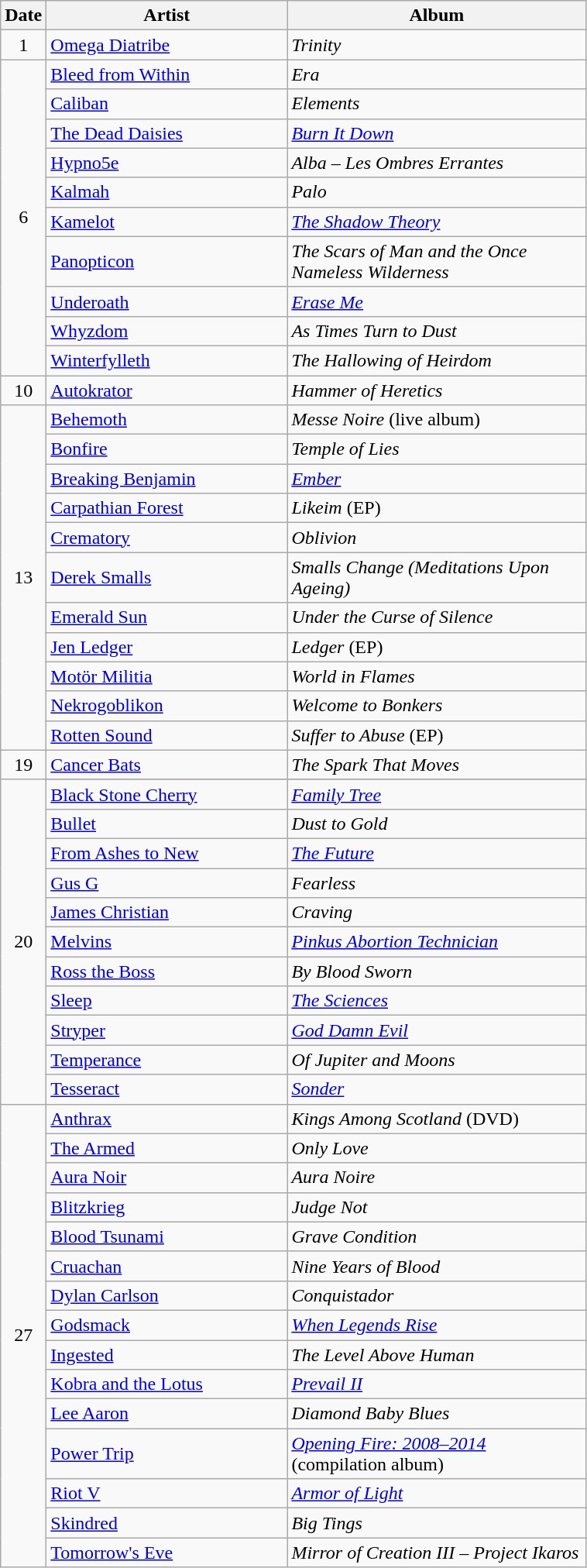<table class="wikitable">
<tr>
<th style="width:20px;">Date</th>
<th style="width:200px;">Artist</th>
<th style="width:250px;">Album</th>
</tr>
<tr>
<td style="text-align:center;">1</td>
<td><a href='#'>Omega Diatribe</a></td>
<td><em>Trinity</em></td>
</tr>
<tr>
<td style="text-align:center;" rowspan="10">6</td>
<td><a href='#'>Bleed from Within</a></td>
<td><em>Era</em></td>
</tr>
<tr>
<td><a href='#'>Caliban</a></td>
<td><em>Elements</em></td>
</tr>
<tr>
<td><a href='#'>The Dead Daisies</a></td>
<td><em><a href='#'>Burn It Down</a></em></td>
</tr>
<tr>
<td><a href='#'>Hypno5e</a></td>
<td><em>Alba – Les Ombres Errantes</em></td>
</tr>
<tr>
<td><a href='#'>Kalmah</a></td>
<td><em>Palo</em></td>
</tr>
<tr>
<td><a href='#'>Kamelot</a></td>
<td><em><a href='#'>The Shadow Theory</a></em></td>
</tr>
<tr>
<td><a href='#'>Panopticon</a></td>
<td><em>The Scars of Man and the Once Nameless Wilderness</em></td>
</tr>
<tr>
<td><a href='#'>Underoath</a></td>
<td><em><a href='#'>Erase Me</a></em></td>
</tr>
<tr>
<td><a href='#'>Whyzdom</a></td>
<td><em>As Times Turn to Dust</em></td>
</tr>
<tr>
<td><a href='#'>Winterfylleth</a></td>
<td><em>The Hallowing of Heirdom</em></td>
</tr>
<tr>
<td style="text-align:center;">10</td>
<td><a href='#'>Autokrator</a></td>
<td><em>Hammer of Heretics</em></td>
</tr>
<tr>
<td rowspan="11" style="text-align:center;">13</td>
<td><a href='#'>Behemoth</a></td>
<td><em>Messe Noire</em> (live album)</td>
</tr>
<tr>
<td><a href='#'>Bonfire</a></td>
<td><em>Temple of Lies</em></td>
</tr>
<tr>
<td><a href='#'>Breaking Benjamin</a></td>
<td><em><a href='#'>Ember</a></em></td>
</tr>
<tr>
<td><a href='#'>Carpathian Forest</a></td>
<td><em>Likeim</em> (EP)</td>
</tr>
<tr>
<td><a href='#'>Crematory</a></td>
<td><em>Oblivion</em></td>
</tr>
<tr>
<td><a href='#'>Derek Smalls</a></td>
<td><em>Smalls Change (Meditations Upon Ageing)</em></td>
</tr>
<tr>
<td><a href='#'>Emerald Sun</a></td>
<td><em>Under the Curse of Silence</em></td>
</tr>
<tr>
<td><a href='#'>Jen Ledger</a></td>
<td><em>Ledger</em> (EP)</td>
</tr>
<tr>
<td><a href='#'>Motör Militia</a></td>
<td><em>World in Flames</em></td>
</tr>
<tr>
<td><a href='#'>Nekrogoblikon</a></td>
<td><em>Welcome to Bonkers</em></td>
</tr>
<tr>
<td><a href='#'>Rotten Sound</a></td>
<td><em>Suffer to Abuse</em> (EP)</td>
</tr>
<tr>
<td style="text-align:center;">19</td>
<td><a href='#'>Cancer Bats</a></td>
<td><em>The Spark That Moves</em></td>
</tr>
<tr>
<td style="text-align:center;" rowspan="12">20</td>
</tr>
<tr>
<td><a href='#'>Black Stone Cherry</a></td>
<td><em><a href='#'>Family Tree</a></em></td>
</tr>
<tr>
<td><a href='#'>Bullet</a></td>
<td><em>Dust to Gold</em></td>
</tr>
<tr>
<td><a href='#'>From Ashes to New</a></td>
<td><em><a href='#'>The Future</a></em></td>
</tr>
<tr>
<td><a href='#'>Gus G</a></td>
<td><em>Fearless</em></td>
</tr>
<tr>
<td><a href='#'>James Christian</a></td>
<td><em>Craving</em></td>
</tr>
<tr>
<td><a href='#'>Melvins</a></td>
<td><em><a href='#'>Pinkus Abortion Technician</a></em></td>
</tr>
<tr>
<td><a href='#'>Ross the Boss</a></td>
<td><em>By Blood Sworn</em></td>
</tr>
<tr>
<td><a href='#'>Sleep</a></td>
<td><em><a href='#'>The Sciences</a></em></td>
</tr>
<tr>
<td><a href='#'>Stryper</a></td>
<td><em><a href='#'>God Damn Evil</a></em></td>
</tr>
<tr>
<td><a href='#'>Temperance</a></td>
<td><em>Of Jupiter and Moons</em></td>
</tr>
<tr>
<td><a href='#'>Tesseract</a></td>
<td><em><a href='#'>Sonder</a></em></td>
</tr>
<tr>
<td style="text-align:center;" rowspan="15">27</td>
<td><a href='#'>Anthrax</a></td>
<td><em>Kings Among Scotland</em> (DVD)</td>
</tr>
<tr>
<td><a href='#'>The Armed</a></td>
<td><em>Only Love</em></td>
</tr>
<tr>
<td><a href='#'>Aura Noir</a></td>
<td><em>Aura Noire</em></td>
</tr>
<tr>
<td><a href='#'>Blitzkrieg</a></td>
<td><em>Judge Not</em></td>
</tr>
<tr>
<td><a href='#'>Blood Tsunami</a></td>
<td><em>Grave Condition</em></td>
</tr>
<tr>
<td><a href='#'>Cruachan</a></td>
<td><em>Nine Years of Blood</em></td>
</tr>
<tr>
<td><a href='#'>Dylan Carlson</a></td>
<td><em>Conquistador</em></td>
</tr>
<tr>
<td><a href='#'>Godsmack</a></td>
<td><em><a href='#'>When Legends Rise</a></em></td>
</tr>
<tr>
<td><a href='#'>Ingested</a></td>
<td><em>The Level Above Human</em></td>
</tr>
<tr>
<td><a href='#'>Kobra and the Lotus</a></td>
<td><em><a href='#'>Prevail II</a></em></td>
</tr>
<tr>
<td><a href='#'>Lee Aaron</a></td>
<td><em>Diamond Baby Blues</em></td>
</tr>
<tr>
<td><a href='#'>Power Trip</a></td>
<td><em><a href='#'>Opening Fire: 2008–2014</a></em> (compilation album)</td>
</tr>
<tr>
<td><a href='#'>Riot V</a></td>
<td><em><a href='#'>Armor of Light</a></em></td>
</tr>
<tr>
<td><a href='#'>Skindred</a></td>
<td><em>Big Tings</em></td>
</tr>
<tr>
<td><a href='#'>Tomorrow's Eve</a></td>
<td><em>Mirror of Creation III – Project Ikaros</em></td>
</tr>
</table>
